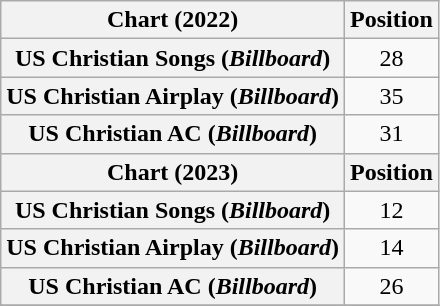<table class="wikitable plainrowheaders" style="text-align:center">
<tr>
<th scope="col">Chart (2022)</th>
<th scope="col">Position</th>
</tr>
<tr>
<th scope="row">US Christian Songs (<em>Billboard</em>)</th>
<td>28</td>
</tr>
<tr>
<th scope="row">US Christian Airplay (<em>Billboard</em>)</th>
<td>35</td>
</tr>
<tr>
<th scope="row">US Christian AC (<em>Billboard</em>)</th>
<td>31</td>
</tr>
<tr>
<th scope="col">Chart (2023)</th>
<th scope="col">Position</th>
</tr>
<tr>
<th scope="row">US Christian Songs (<em>Billboard</em>)</th>
<td>12</td>
</tr>
<tr>
<th scope="row">US Christian Airplay (<em>Billboard</em>)</th>
<td>14</td>
</tr>
<tr>
<th scope="row">US Christian AC (<em>Billboard</em>)</th>
<td>26</td>
</tr>
<tr>
</tr>
</table>
